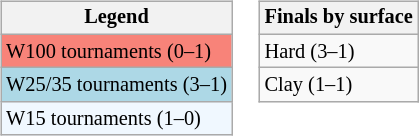<table>
<tr valign=top>
<td><br><table class="wikitable" style="font-size:85%;">
<tr>
<th>Legend</th>
</tr>
<tr style="background:#f88379;">
<td>W100 tournaments (0–1)</td>
</tr>
<tr style="background:lightblue;">
<td>W25/35 tournaments (3–1)</td>
</tr>
<tr style="background:#f0f8ff;">
<td>W15 tournaments (1–0)</td>
</tr>
</table>
</td>
<td><br><table class="wikitable" style="font-size:85%;">
<tr>
<th>Finals by surface</th>
</tr>
<tr>
<td>Hard (3–1)</td>
</tr>
<tr>
<td>Clay (1–1)</td>
</tr>
</table>
</td>
</tr>
</table>
